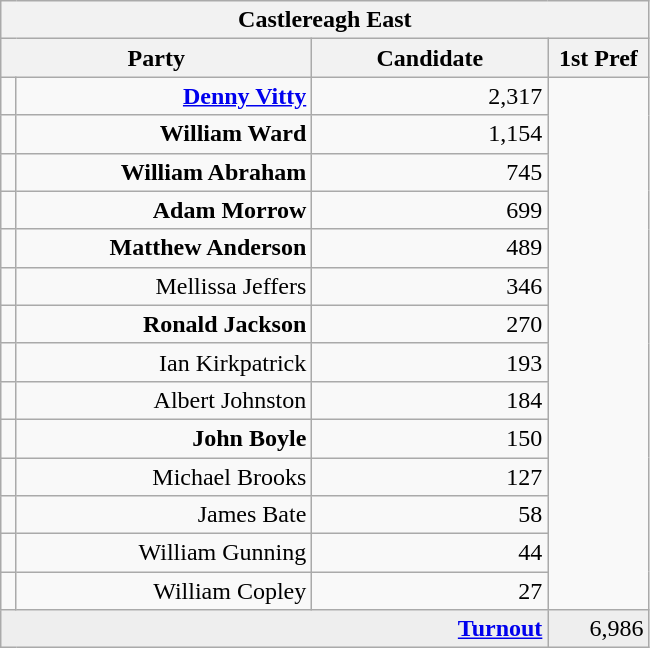<table class="wikitable">
<tr>
<th colspan="4" align="center">Castlereagh East</th>
</tr>
<tr>
<th colspan="2" align="center" width=200>Party</th>
<th width=150>Candidate</th>
<th width=60>1st Pref</th>
</tr>
<tr>
<td></td>
<td align="right"><strong><a href='#'>Denny Vitty</a></strong></td>
<td align="right">2,317</td>
</tr>
<tr>
<td></td>
<td align="right"><strong>William Ward</strong></td>
<td align="right">1,154</td>
</tr>
<tr>
<td></td>
<td align="right"><strong>William Abraham</strong></td>
<td align="right">745</td>
</tr>
<tr>
<td></td>
<td align="right"><strong>Adam Morrow</strong></td>
<td align="right">699</td>
</tr>
<tr>
<td></td>
<td align="right"><strong>Matthew Anderson</strong></td>
<td align="right">489</td>
</tr>
<tr>
<td></td>
<td align="right">Mellissa Jeffers</td>
<td align="right">346</td>
</tr>
<tr>
<td></td>
<td align="right"><strong>Ronald Jackson</strong></td>
<td align="right">270</td>
</tr>
<tr>
<td></td>
<td align="right">Ian Kirkpatrick</td>
<td align="right">193</td>
</tr>
<tr>
<td></td>
<td align="right">Albert Johnston</td>
<td align="right">184</td>
</tr>
<tr>
<td></td>
<td align="right"><strong>John Boyle</strong></td>
<td align="right">150</td>
</tr>
<tr>
<td></td>
<td align="right">Michael Brooks</td>
<td align="right">127</td>
</tr>
<tr>
<td></td>
<td align="right">James Bate</td>
<td align="right">58</td>
</tr>
<tr>
<td></td>
<td align="right">William Gunning</td>
<td align="right">44</td>
</tr>
<tr>
<td></td>
<td align="right">William Copley</td>
<td align="right">27</td>
</tr>
<tr bgcolor="EEEEEE">
<td colspan=3 align="right"><strong><a href='#'>Turnout</a></strong></td>
<td align="right">6,986</td>
</tr>
</table>
